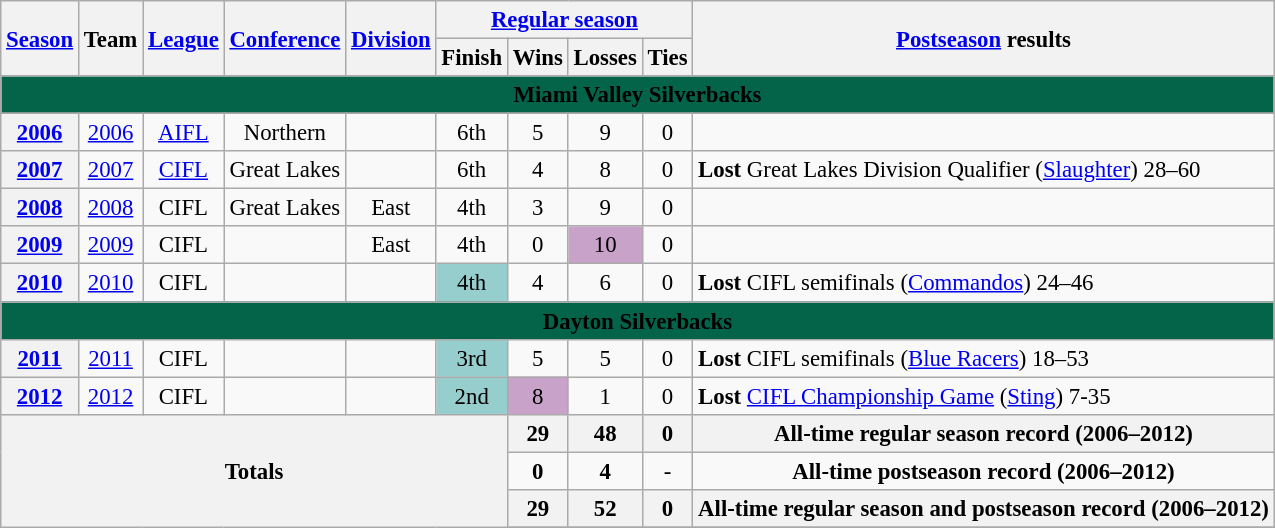<table class="wikitable" style="font-size: 95%;">
<tr>
<th rowspan="2"><a href='#'>Season</a></th>
<th rowspan="2">Team</th>
<th rowspan="2"><a href='#'>League</a></th>
<th rowspan="2"><a href='#'>Conference</a></th>
<th rowspan="2"><a href='#'>Division</a></th>
<th colspan="4"><a href='#'>Regular season</a></th>
<th rowspan="2"><a href='#'>Postseason</a> results</th>
</tr>
<tr>
<th>Finish</th>
<th>Wins</th>
<th>Losses</th>
<th>Ties</th>
</tr>
<tr>
<td align="center" Colspan="15" style="background: #03644A"><strong><span>Miami Valley Silverbacks</span></strong></td>
</tr>
<tr>
</tr>
<tr background:#fcc;">
<th style="text-align:center;"><a href='#'>2006</a></th>
<td style="text-align:center;"><a href='#'>2006</a></td>
<td style="text-align:center;"><a href='#'>AIFL</a></td>
<td style="text-align:center;">Northern</td>
<td style="text-align:center;"></td>
<td style="text-align:center;">6th</td>
<td style="text-align:center;">5</td>
<td style="text-align:center;">9</td>
<td style="text-align:center;">0</td>
<td></td>
</tr>
<tr>
<th style="text-align:center;"><a href='#'>2007</a></th>
<td style="text-align:center;"><a href='#'>2007</a></td>
<td style="text-align:center;"><a href='#'>CIFL</a></td>
<td style="text-align:center;">Great Lakes</td>
<td style="text-align:center;"></td>
<td style="text-align:center;">6th</td>
<td style="text-align:center;">4</td>
<td style="text-align:center;">8</td>
<td style="text-align:center;">0</td>
<td><strong>Lost</strong> Great Lakes Division Qualifier (<a href='#'>Slaughter</a>) 28–60</td>
</tr>
<tr>
<th style="text-align:center;"><a href='#'>2008</a></th>
<td style="text-align:center;"><a href='#'>2008</a></td>
<td style="text-align:center;">CIFL</td>
<td style="text-align:center;">Great Lakes</td>
<td style="text-align:center;">East</td>
<td style="text-align:center;">4th</td>
<td style="text-align:center;">3</td>
<td style="text-align:center;">9</td>
<td style="text-align:center;">0</td>
<td></td>
</tr>
<tr>
<th style="text-align:center;"><a href='#'>2009</a></th>
<td style="text-align:center;"><a href='#'>2009</a></td>
<td style="text-align:center;">CIFL</td>
<td style="text-align:center;"></td>
<td style="text-align:center;">East</td>
<td style="text-align:center;">4th</td>
<td style="text-align:center;">0</td>
<td style="text-align:center; background:#c8a2c8;">10</td>
<td style="text-align:center;">0</td>
<td></td>
</tr>
<tr>
<th style="text-align:center;"><a href='#'>2010</a></th>
<td style="text-align:center;"><a href='#'>2010</a></td>
<td style="text-align:center;">CIFL</td>
<td style="text-align:center;"></td>
<td style="text-align:center;"></td>
<td style="text-align:center;background:#96cdcd;">4th</td>
<td style="text-align:center;">4</td>
<td style="text-align:center;">6</td>
<td style="text-align:center;">0</td>
<td><strong>Lost</strong> CIFL semifinals (<a href='#'>Commandos</a>) 24–46</td>
</tr>
<tr>
<td align="center" Colspan="15" style="background: #03644A"><strong><span>Dayton Silverbacks</span></strong></td>
</tr>
<tr>
<th style="text-align:center;"><a href='#'>2011</a></th>
<td style="text-align:center;"><a href='#'>2011</a></td>
<td style="text-align:center;">CIFL</td>
<td style="text-align:center;"></td>
<td style="text-align:center;"></td>
<td style="text-align:center;background:#96cdcd;">3rd</td>
<td style="text-align:center;">5</td>
<td style="text-align:center;">5</td>
<td style="text-align:center;">0</td>
<td><strong>Lost</strong> CIFL semifinals (<a href='#'>Blue Racers</a>) 18–53</td>
</tr>
<tr>
<th style="text-align:center;"><a href='#'>2012</a></th>
<td style="text-align:center;"><a href='#'>2012</a></td>
<td style="text-align:center;">CIFL</td>
<td style="text-align:center;"></td>
<td style="text-align:center;"></td>
<td style="text-align:center;background:#96cdcd;">2nd</td>
<td style="text-align:center;background:#c8a2c8;">8</td>
<td style="text-align:center;">1</td>
<td style="text-align:center;">0</td>
<td><strong>Lost</strong> <a href='#'>CIFL Championship Game</a> (<a href='#'>Sting</a>) 7-35</td>
</tr>
<tr>
<th style="text-align:center;" rowspan="5" colspan="6">Totals</th>
<th style="text-align:center;"><strong>29</strong></th>
<th style="text-align:center;"><strong>48</strong></th>
<th style="text-align:center;"><strong>0</strong></th>
<th style="text-align:center;" colspan="3"><strong>All-time regular season record (2006–2012)</strong></th>
</tr>
<tr style="text-align:center;">
<td><strong>0</strong></td>
<td><strong>4</strong></td>
<td>-</td>
<td colspan="3"><strong>All-time postseason record (2006–2012)</strong></td>
</tr>
<tr>
<th style="text-align:center;"><strong>29</strong></th>
<th style="text-align:center;"><strong>52</strong></th>
<th style="text-align:center;"><strong>0</strong></th>
<th style="text-align:center;" colspan="3"><strong>All-time regular season and postseason record (2006–2012)</strong></th>
</tr>
<tr>
</tr>
</table>
